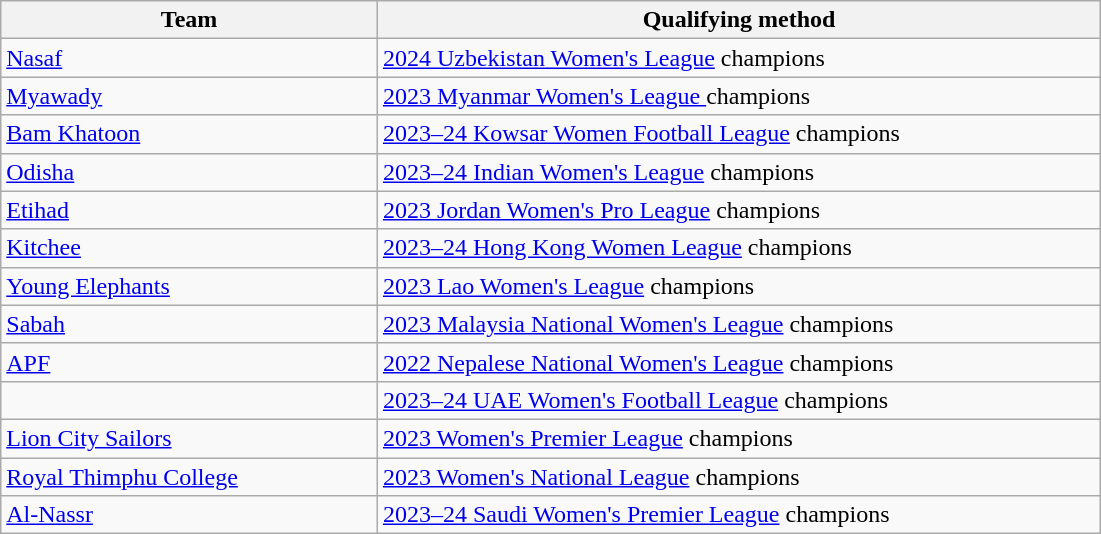<table class="wikitable">
<tr>
<th width=25%>Team</th>
<th width=48%>Qualifying method</th>
</tr>
<tr>
<td> <a href='#'>Nasaf</a></td>
<td><a href='#'>2024 Uzbekistan Women's League</a> champions</td>
</tr>
<tr>
<td> <a href='#'>Myawady</a></td>
<td><a href='#'>2023 Myanmar Women's League </a> champions</td>
</tr>
<tr>
<td> <a href='#'>Bam Khatoon</a></td>
<td><a href='#'>2023–24 Kowsar Women Football League</a> champions</td>
</tr>
<tr>
<td> <a href='#'>Odisha</a></td>
<td><a href='#'>2023–24 Indian Women's League</a> champions</td>
</tr>
<tr>
<td> <a href='#'>Etihad</a></td>
<td><a href='#'>2023 Jordan Women's Pro League</a> champions</td>
</tr>
<tr>
<td> <a href='#'>Kitchee</a></td>
<td><a href='#'>2023–24 Hong Kong Women League</a> champions</td>
</tr>
<tr>
<td> <a href='#'>Young Elephants</a></td>
<td><a href='#'>2023 Lao Women's League</a> champions</td>
</tr>
<tr>
<td> <a href='#'>Sabah</a></td>
<td><a href='#'>2023 Malaysia National Women's League</a> champions</td>
</tr>
<tr>
<td> <a href='#'>APF</a></td>
<td><a href='#'>2022 Nepalese National Women's League</a> champions</td>
</tr>
<tr>
<td></td>
<td><a href='#'>2023–24 UAE Women's Football League</a> champions</td>
</tr>
<tr>
<td> <a href='#'>Lion City Sailors</a></td>
<td><a href='#'>2023 Women's Premier League</a> champions</td>
</tr>
<tr>
<td> <a href='#'>Royal Thimphu College</a></td>
<td><a href='#'>2023 Women's National League</a> champions</td>
</tr>
<tr>
<td> <a href='#'>Al-Nassr</a></td>
<td><a href='#'>2023–24 Saudi Women's Premier League</a> champions</td>
</tr>
</table>
